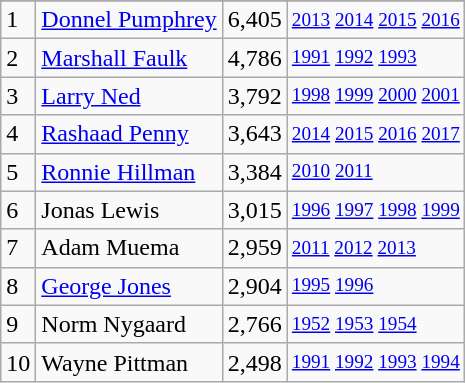<table class="wikitable">
<tr>
</tr>
<tr>
<td>1</td>
<td><a href='#'>Donnel Pumphrey</a></td>
<td>6,405</td>
<td style="font-size:80%;"><a href='#'>2013</a> <a href='#'>2014</a> <a href='#'>2015</a> <a href='#'>2016</a></td>
</tr>
<tr>
<td>2</td>
<td><a href='#'>Marshall Faulk</a></td>
<td>4,786</td>
<td style="font-size:80%;"><a href='#'>1991</a> <a href='#'>1992</a> <a href='#'>1993</a></td>
</tr>
<tr>
<td>3</td>
<td><a href='#'>Larry Ned</a></td>
<td>3,792</td>
<td style="font-size:80%;"><a href='#'>1998</a> <a href='#'>1999</a> <a href='#'>2000</a> <a href='#'>2001</a></td>
</tr>
<tr>
<td>4</td>
<td><a href='#'>Rashaad Penny</a></td>
<td>3,643</td>
<td style="font-size:80%;"><a href='#'>2014</a> <a href='#'>2015</a> <a href='#'>2016</a> <a href='#'>2017</a></td>
</tr>
<tr>
<td>5</td>
<td><a href='#'>Ronnie Hillman</a></td>
<td>3,384</td>
<td style="font-size:80%;"><a href='#'>2010</a> <a href='#'>2011</a></td>
</tr>
<tr>
<td>6</td>
<td>Jonas Lewis</td>
<td>3,015</td>
<td style="font-size:80%;"><a href='#'>1996</a> <a href='#'>1997</a> <a href='#'>1998</a> <a href='#'>1999</a></td>
</tr>
<tr>
<td>7</td>
<td>Adam Muema</td>
<td>2,959</td>
<td style="font-size:80%;"><a href='#'>2011</a> <a href='#'>2012</a> <a href='#'>2013</a></td>
</tr>
<tr>
<td>8</td>
<td><a href='#'>George Jones</a></td>
<td>2,904</td>
<td style="font-size:80%;"><a href='#'>1995</a> <a href='#'>1996</a></td>
</tr>
<tr>
<td>9</td>
<td>Norm Nygaard</td>
<td>2,766</td>
<td style="font-size:80%;"><a href='#'>1952</a> <a href='#'>1953</a> <a href='#'>1954</a></td>
</tr>
<tr>
<td>10</td>
<td>Wayne Pittman</td>
<td>2,498</td>
<td style="font-size:80%;"><a href='#'>1991</a> <a href='#'>1992</a> <a href='#'>1993</a> <a href='#'>1994</a></td>
</tr>
</table>
